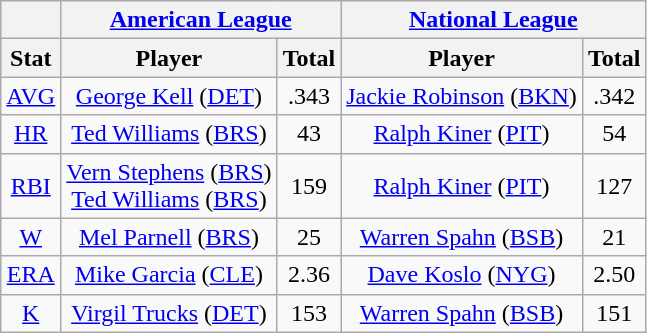<table class="wikitable" style="text-align:center;">
<tr>
<th></th>
<th colspan="2"><a href='#'>American League</a></th>
<th colspan="2"><a href='#'>National League</a></th>
</tr>
<tr>
<th>Stat</th>
<th>Player</th>
<th>Total</th>
<th>Player</th>
<th>Total</th>
</tr>
<tr>
<td><a href='#'>AVG</a></td>
<td><a href='#'>George Kell</a> (<a href='#'>DET</a>)</td>
<td>.343</td>
<td><a href='#'>Jackie Robinson</a> (<a href='#'>BKN</a>)</td>
<td>.342</td>
</tr>
<tr>
<td><a href='#'>HR</a></td>
<td><a href='#'>Ted Williams</a> (<a href='#'>BRS</a>)</td>
<td>43</td>
<td><a href='#'>Ralph Kiner</a> (<a href='#'>PIT</a>)</td>
<td>54</td>
</tr>
<tr>
<td><a href='#'>RBI</a></td>
<td><a href='#'>Vern Stephens</a> (<a href='#'>BRS</a>)<br><a href='#'>Ted Williams</a> (<a href='#'>BRS</a>)</td>
<td>159</td>
<td><a href='#'>Ralph Kiner</a> (<a href='#'>PIT</a>)</td>
<td>127</td>
</tr>
<tr>
<td><a href='#'>W</a></td>
<td><a href='#'>Mel Parnell</a> (<a href='#'>BRS</a>)</td>
<td>25</td>
<td><a href='#'>Warren Spahn</a> (<a href='#'>BSB</a>)</td>
<td>21</td>
</tr>
<tr>
<td><a href='#'>ERA</a></td>
<td><a href='#'>Mike Garcia</a> (<a href='#'>CLE</a>)</td>
<td>2.36</td>
<td><a href='#'>Dave Koslo</a> (<a href='#'>NYG</a>)</td>
<td>2.50</td>
</tr>
<tr>
<td><a href='#'>K</a></td>
<td><a href='#'>Virgil Trucks</a> (<a href='#'>DET</a>)</td>
<td>153</td>
<td><a href='#'>Warren Spahn</a> (<a href='#'>BSB</a>)</td>
<td>151</td>
</tr>
</table>
